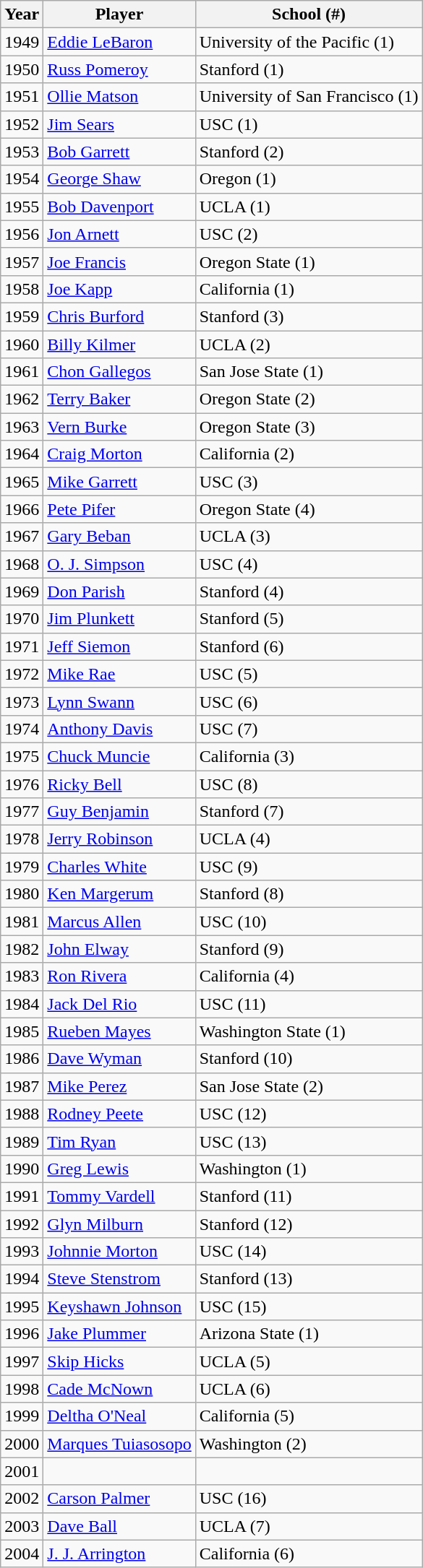<table class="wikitable">
<tr>
<th>Year</th>
<th>Player</th>
<th>School (#)</th>
</tr>
<tr>
<td>1949</td>
<td><a href='#'>Eddie LeBaron</a></td>
<td>University of the Pacific (1)</td>
</tr>
<tr>
<td>1950</td>
<td><a href='#'>Russ Pomeroy</a></td>
<td>Stanford (1)</td>
</tr>
<tr>
<td>1951</td>
<td><a href='#'>Ollie Matson</a></td>
<td>University of San Francisco (1)</td>
</tr>
<tr>
<td>1952</td>
<td><a href='#'>Jim Sears</a></td>
<td>USC (1)</td>
</tr>
<tr>
<td>1953</td>
<td><a href='#'>Bob Garrett</a></td>
<td>Stanford (2)</td>
</tr>
<tr>
<td>1954</td>
<td><a href='#'>George Shaw</a></td>
<td>Oregon (1)</td>
</tr>
<tr>
<td>1955</td>
<td><a href='#'>Bob Davenport</a></td>
<td>UCLA (1)</td>
</tr>
<tr>
<td>1956</td>
<td><a href='#'>Jon Arnett</a></td>
<td>USC (2)</td>
</tr>
<tr>
<td>1957</td>
<td><a href='#'>Joe Francis</a></td>
<td>Oregon State (1)</td>
</tr>
<tr>
<td>1958</td>
<td><a href='#'>Joe Kapp</a></td>
<td>California (1)</td>
</tr>
<tr>
<td>1959</td>
<td><a href='#'>Chris Burford</a></td>
<td>Stanford (3)</td>
</tr>
<tr>
<td>1960</td>
<td><a href='#'>Billy Kilmer</a></td>
<td>UCLA (2)</td>
</tr>
<tr>
<td>1961</td>
<td><a href='#'>Chon Gallegos</a></td>
<td>San Jose State (1)</td>
</tr>
<tr>
<td>1962</td>
<td><a href='#'>Terry Baker</a></td>
<td>Oregon State (2)</td>
</tr>
<tr>
<td>1963</td>
<td><a href='#'>Vern Burke</a></td>
<td>Oregon State (3)</td>
</tr>
<tr>
<td>1964</td>
<td><a href='#'>Craig Morton</a></td>
<td>California (2)</td>
</tr>
<tr>
<td>1965</td>
<td><a href='#'>Mike Garrett</a></td>
<td>USC (3)</td>
</tr>
<tr>
<td>1966</td>
<td><a href='#'>Pete Pifer</a></td>
<td>Oregon State (4)</td>
</tr>
<tr>
<td>1967</td>
<td><a href='#'>Gary Beban</a></td>
<td>UCLA (3)</td>
</tr>
<tr>
<td>1968</td>
<td><a href='#'>O. J. Simpson</a></td>
<td>USC (4)</td>
</tr>
<tr>
<td>1969</td>
<td><a href='#'>Don Parish</a></td>
<td>Stanford (4)</td>
</tr>
<tr>
<td>1970</td>
<td><a href='#'>Jim Plunkett</a></td>
<td>Stanford (5)</td>
</tr>
<tr>
<td>1971</td>
<td><a href='#'>Jeff Siemon</a></td>
<td>Stanford (6)</td>
</tr>
<tr>
<td>1972</td>
<td><a href='#'>Mike Rae</a></td>
<td>USC (5)</td>
</tr>
<tr>
<td>1973</td>
<td><a href='#'>Lynn Swann</a></td>
<td>USC (6)</td>
</tr>
<tr>
<td>1974</td>
<td><a href='#'>Anthony Davis</a></td>
<td>USC (7)</td>
</tr>
<tr>
<td>1975</td>
<td><a href='#'>Chuck Muncie</a></td>
<td>California (3)</td>
</tr>
<tr>
<td>1976</td>
<td><a href='#'>Ricky Bell</a></td>
<td>USC (8)</td>
</tr>
<tr>
<td>1977</td>
<td><a href='#'>Guy Benjamin</a></td>
<td>Stanford (7)</td>
</tr>
<tr>
<td>1978</td>
<td><a href='#'>Jerry Robinson</a></td>
<td>UCLA (4)</td>
</tr>
<tr>
<td>1979</td>
<td><a href='#'>Charles White</a></td>
<td>USC (9)</td>
</tr>
<tr>
<td>1980</td>
<td><a href='#'>Ken Margerum</a></td>
<td>Stanford (8)</td>
</tr>
<tr>
<td>1981</td>
<td><a href='#'>Marcus Allen</a></td>
<td>USC (10)</td>
</tr>
<tr>
<td>1982</td>
<td><a href='#'>John Elway</a></td>
<td>Stanford (9)</td>
</tr>
<tr>
<td>1983</td>
<td><a href='#'>Ron Rivera</a></td>
<td>California (4)</td>
</tr>
<tr>
<td>1984</td>
<td><a href='#'>Jack Del Rio</a></td>
<td>USC (11)</td>
</tr>
<tr>
<td>1985</td>
<td><a href='#'>Rueben Mayes</a></td>
<td>Washington State (1)</td>
</tr>
<tr>
<td>1986</td>
<td><a href='#'>Dave Wyman</a></td>
<td>Stanford (10)</td>
</tr>
<tr>
<td>1987</td>
<td><a href='#'>Mike Perez</a></td>
<td>San Jose State (2)</td>
</tr>
<tr>
<td>1988</td>
<td><a href='#'>Rodney Peete</a></td>
<td>USC (12)</td>
</tr>
<tr>
<td>1989</td>
<td><a href='#'>Tim Ryan</a></td>
<td>USC (13)</td>
</tr>
<tr>
<td>1990</td>
<td><a href='#'>Greg Lewis</a></td>
<td>Washington (1)</td>
</tr>
<tr>
<td>1991</td>
<td><a href='#'>Tommy Vardell</a></td>
<td>Stanford (11)</td>
</tr>
<tr>
<td>1992</td>
<td><a href='#'>Glyn Milburn</a></td>
<td>Stanford (12)</td>
</tr>
<tr>
<td>1993</td>
<td><a href='#'>Johnnie Morton</a></td>
<td>USC (14)</td>
</tr>
<tr>
<td>1994</td>
<td><a href='#'>Steve Stenstrom</a></td>
<td>Stanford (13)</td>
</tr>
<tr>
<td>1995</td>
<td><a href='#'>Keyshawn Johnson</a></td>
<td>USC (15)</td>
</tr>
<tr>
<td>1996</td>
<td><a href='#'>Jake Plummer</a></td>
<td>Arizona State (1)</td>
</tr>
<tr>
<td>1997</td>
<td><a href='#'>Skip Hicks</a></td>
<td>UCLA (5)</td>
</tr>
<tr>
<td>1998</td>
<td><a href='#'>Cade McNown</a></td>
<td>UCLA (6)</td>
</tr>
<tr>
<td>1999</td>
<td><a href='#'>Deltha O'Neal</a></td>
<td>California (5)</td>
</tr>
<tr>
<td>2000</td>
<td><a href='#'>Marques Tuiasosopo</a></td>
<td>Washington (2)</td>
</tr>
<tr>
<td>2001</td>
<td></td>
<td></td>
</tr>
<tr>
<td>2002</td>
<td><a href='#'>Carson Palmer</a></td>
<td>USC (16)</td>
</tr>
<tr>
<td>2003</td>
<td><a href='#'>Dave Ball</a></td>
<td>UCLA (7)</td>
</tr>
<tr>
<td>2004</td>
<td><a href='#'>J. J. Arrington</a></td>
<td>California (6)</td>
</tr>
</table>
